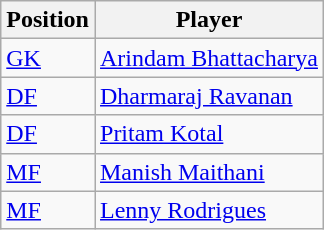<table class="wikitable sortable">
<tr>
<th>Position</th>
<th>Player</th>
</tr>
<tr>
<td><a href='#'>GK</a></td>
<td> <a href='#'>Arindam Bhattacharya</a></td>
</tr>
<tr>
<td><a href='#'>DF</a></td>
<td> <a href='#'>Dharmaraj Ravanan</a></td>
</tr>
<tr>
<td><a href='#'>DF</a></td>
<td> <a href='#'>Pritam Kotal</a></td>
</tr>
<tr>
<td><a href='#'>MF</a></td>
<td> <a href='#'>Manish Maithani</a></td>
</tr>
<tr>
<td><a href='#'>MF</a></td>
<td> <a href='#'>Lenny Rodrigues</a></td>
</tr>
</table>
